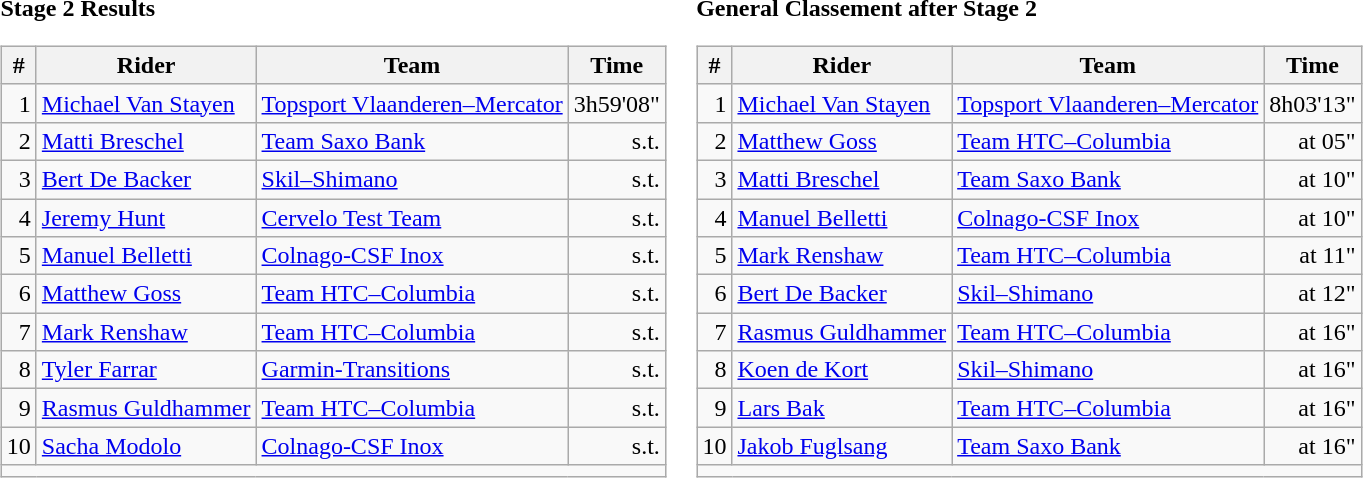<table>
<tr>
<td><strong>Stage 2 Results</strong><br><table class="wikitable">
<tr>
<th>#</th>
<th>Rider</th>
<th>Team</th>
<th>Time</th>
</tr>
<tr>
<td align=right>1</td>
<td> <a href='#'>Michael Van Stayen</a></td>
<td><a href='#'>Topsport Vlaanderen–Mercator</a></td>
<td align=right>3h59'08"</td>
</tr>
<tr>
<td align=right>2</td>
<td> <a href='#'>Matti Breschel</a></td>
<td><a href='#'>Team Saxo Bank</a></td>
<td align=right>s.t.</td>
</tr>
<tr>
<td align=right>3</td>
<td> <a href='#'>Bert De Backer</a></td>
<td><a href='#'>Skil–Shimano</a></td>
<td align=right>s.t.</td>
</tr>
<tr>
<td align=right>4</td>
<td> <a href='#'>Jeremy Hunt</a></td>
<td><a href='#'>Cervelo Test Team</a></td>
<td align=right>s.t.</td>
</tr>
<tr>
<td align=right>5</td>
<td> <a href='#'>Manuel Belletti</a></td>
<td><a href='#'>Colnago-CSF Inox</a></td>
<td align=right>s.t.</td>
</tr>
<tr>
<td align=right>6</td>
<td> <a href='#'>Matthew Goss</a></td>
<td><a href='#'>Team HTC–Columbia</a></td>
<td align=right>s.t.</td>
</tr>
<tr>
<td align=right>7</td>
<td> <a href='#'>Mark Renshaw</a></td>
<td><a href='#'>Team HTC–Columbia</a></td>
<td align=right>s.t.</td>
</tr>
<tr>
<td align=right>8</td>
<td> <a href='#'>Tyler Farrar</a></td>
<td><a href='#'>Garmin-Transitions</a></td>
<td align=right>s.t.</td>
</tr>
<tr>
<td align=right>9</td>
<td> <a href='#'>Rasmus Guldhammer</a></td>
<td><a href='#'>Team HTC–Columbia</a></td>
<td align=right>s.t.</td>
</tr>
<tr>
<td align=right>10</td>
<td> <a href='#'>Sacha Modolo</a></td>
<td><a href='#'>Colnago-CSF Inox</a></td>
<td align=right>s.t.</td>
</tr>
<tr>
<td align=right colspan=5></td>
</tr>
</table>
</td>
<td><strong>General Classement after Stage 2</strong><br><table class="wikitable">
<tr>
<th>#</th>
<th>Rider</th>
<th>Team</th>
<th>Time</th>
</tr>
<tr>
<td align=right>1</td>
<td> <a href='#'>Michael Van Stayen</a></td>
<td><a href='#'>Topsport Vlaanderen–Mercator</a></td>
<td align=right>8h03'13"</td>
</tr>
<tr>
<td align=right>2</td>
<td> <a href='#'>Matthew Goss</a></td>
<td><a href='#'>Team HTC–Columbia</a></td>
<td align=right>at 05"</td>
</tr>
<tr>
<td align=right>3</td>
<td> <a href='#'>Matti Breschel</a></td>
<td><a href='#'>Team Saxo Bank</a></td>
<td align=right>at 10"</td>
</tr>
<tr>
<td align=right>4</td>
<td> <a href='#'>Manuel Belletti</a></td>
<td><a href='#'>Colnago-CSF Inox</a></td>
<td align=right>at 10"</td>
</tr>
<tr>
<td align=right>5</td>
<td> <a href='#'>Mark Renshaw</a></td>
<td><a href='#'>Team HTC–Columbia</a></td>
<td align=right>at 11"</td>
</tr>
<tr>
<td align=right>6</td>
<td> <a href='#'>Bert De Backer</a></td>
<td><a href='#'>Skil–Shimano</a></td>
<td align=right>at 12"</td>
</tr>
<tr>
<td align=right>7</td>
<td> <a href='#'>Rasmus Guldhammer</a></td>
<td><a href='#'>Team HTC–Columbia</a></td>
<td align=right>at 16"</td>
</tr>
<tr>
<td align=right>8</td>
<td> <a href='#'>Koen de Kort</a></td>
<td><a href='#'>Skil–Shimano</a></td>
<td align=right>at 16"</td>
</tr>
<tr>
<td align=right>9</td>
<td> <a href='#'>Lars Bak</a></td>
<td><a href='#'>Team HTC–Columbia</a></td>
<td align=right>at 16"</td>
</tr>
<tr>
<td align=right>10</td>
<td> <a href='#'>Jakob Fuglsang</a></td>
<td><a href='#'>Team Saxo Bank</a></td>
<td align=right>at 16"</td>
</tr>
<tr>
<td align=right colspan=6></td>
</tr>
</table>
</td>
</tr>
</table>
